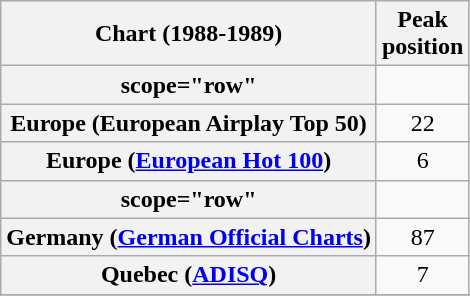<table class="wikitable sortable plainrowheaders">
<tr>
<th>Chart (1988-1989)</th>
<th>Peak<br>position</th>
</tr>
<tr>
<th>scope="row"</th>
</tr>
<tr>
<th scope="row">Europe (European Airplay Top 50)</th>
<td align="center">22</td>
</tr>
<tr>
<th scope="row">Europe (<a href='#'>European Hot 100</a>)</th>
<td align="center">6</td>
</tr>
<tr>
<th>scope="row"</th>
</tr>
<tr>
<th scope="row">Germany (<a href='#'>German Official Charts</a>)</th>
<td align="center">87</td>
</tr>
<tr>
<th scope="row">Quebec (<a href='#'>ADISQ</a>)</th>
<td align="center">7</td>
</tr>
<tr>
</tr>
</table>
